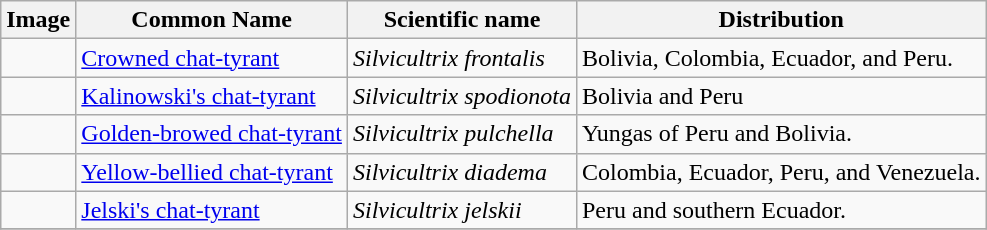<table class="wikitable">
<tr>
<th>Image</th>
<th>Common Name</th>
<th>Scientific name</th>
<th>Distribution</th>
</tr>
<tr>
<td></td>
<td><a href='#'>Crowned chat-tyrant</a></td>
<td><em>Silvicultrix frontalis</em></td>
<td>Bolivia, Colombia, Ecuador, and Peru.</td>
</tr>
<tr>
<td></td>
<td><a href='#'>Kalinowski's chat-tyrant</a></td>
<td><em>Silvicultrix spodionota</em></td>
<td>Bolivia and Peru</td>
</tr>
<tr>
<td></td>
<td><a href='#'>Golden-browed chat-tyrant</a></td>
<td><em>Silvicultrix pulchella</em></td>
<td>Yungas of Peru and Bolivia.</td>
</tr>
<tr>
<td></td>
<td><a href='#'>Yellow-bellied chat-tyrant</a></td>
<td><em>Silvicultrix diadema</em></td>
<td>Colombia, Ecuador, Peru, and Venezuela.</td>
</tr>
<tr>
<td></td>
<td><a href='#'>Jelski's chat-tyrant</a></td>
<td><em>Silvicultrix jelskii</em></td>
<td>Peru and southern Ecuador.</td>
</tr>
<tr>
</tr>
</table>
